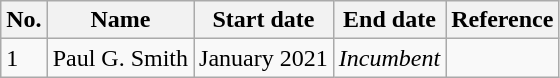<table class="wikitable">
<tr>
<th>No.</th>
<th>Name</th>
<th>Start date</th>
<th>End date</th>
<th>Reference</th>
</tr>
<tr>
<td>1</td>
<td>Paul G. Smith</td>
<td>January 2021</td>
<td><em>Incumbent</em></td>
<td></td>
</tr>
</table>
